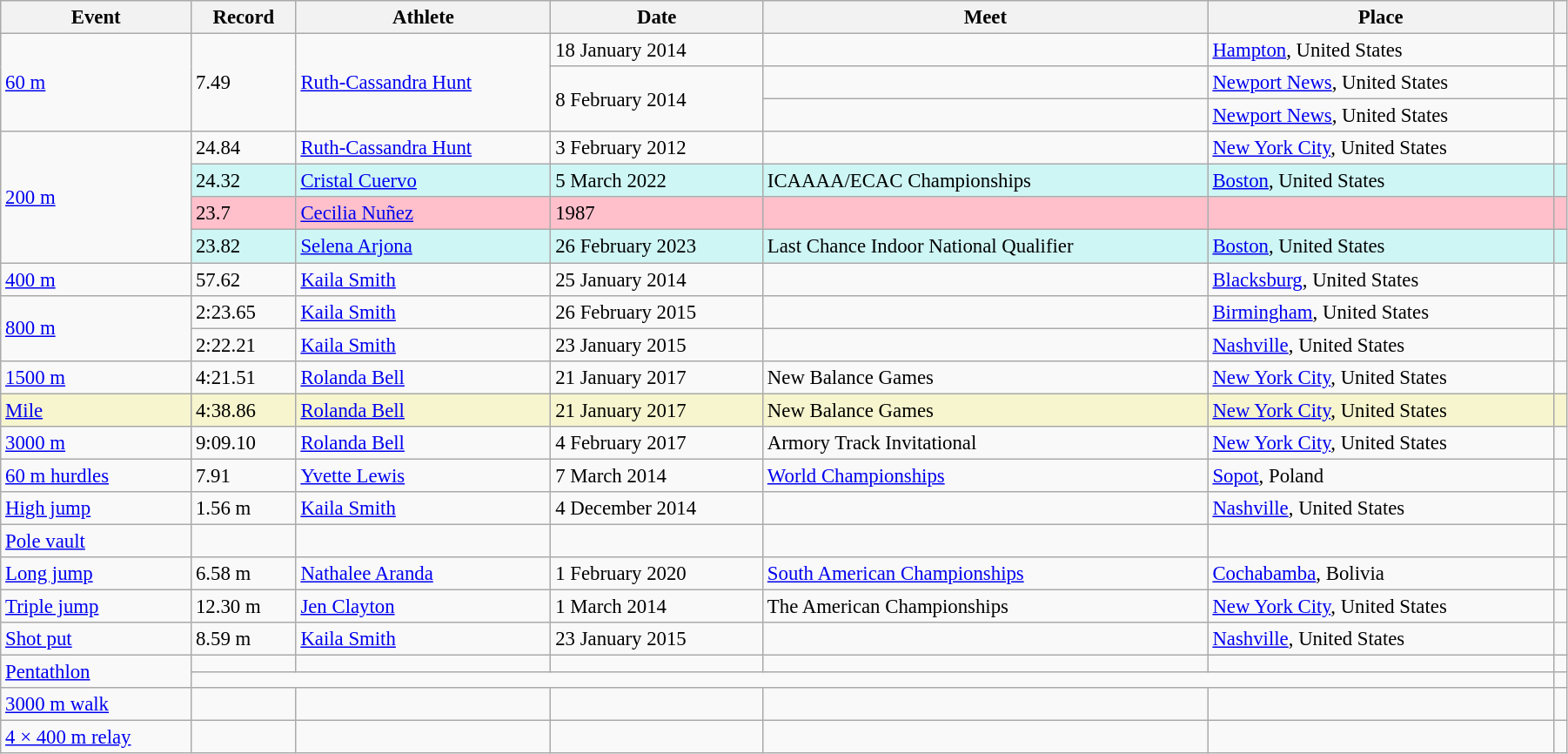<table class="wikitable" style="font-size:95%; width: 95%;">
<tr>
<th>Event</th>
<th>Record</th>
<th>Athlete</th>
<th>Date</th>
<th>Meet</th>
<th>Place</th>
<th></th>
</tr>
<tr>
<td rowspan=3><a href='#'>60 m</a></td>
<td rowspan=3>7.49</td>
<td rowspan=3><a href='#'>Ruth-Cassandra Hunt</a></td>
<td>18 January 2014</td>
<td></td>
<td><a href='#'>Hampton</a>, United States</td>
<td></td>
</tr>
<tr>
<td rowspan=2>8 February 2014</td>
<td></td>
<td><a href='#'>Newport News</a>, United States</td>
<td></td>
</tr>
<tr>
<td></td>
<td><a href='#'>Newport News</a>, United States</td>
<td></td>
</tr>
<tr>
<td rowspan=4><a href='#'>200 m</a></td>
<td>24.84</td>
<td><a href='#'>Ruth-Cassandra Hunt</a></td>
<td>3 February 2012</td>
<td></td>
<td><a href='#'>New York City</a>, United States</td>
<td></td>
</tr>
<tr style="background:#cef6f5;">
<td>24.32</td>
<td><a href='#'>Cristal Cuervo</a></td>
<td>5 March 2022</td>
<td>ICAAAA/ECAC Championships</td>
<td><a href='#'>Boston</a>, United States</td>
<td></td>
</tr>
<tr style="background:pink">
<td>23.7 </td>
<td><a href='#'>Cecilia Nuñez</a></td>
<td>1987</td>
<td></td>
<td></td>
<td></td>
</tr>
<tr style="background:#cef6f5;">
<td>23.82</td>
<td><a href='#'>Selena Arjona</a></td>
<td>26 February 2023</td>
<td>Last Chance Indoor National Qualifier</td>
<td><a href='#'>Boston</a>, United States</td>
<td></td>
</tr>
<tr>
<td><a href='#'>400 m</a></td>
<td>57.62</td>
<td><a href='#'>Kaila Smith</a></td>
<td>25 January 2014</td>
<td></td>
<td><a href='#'>Blacksburg</a>, United States</td>
<td></td>
</tr>
<tr>
<td rowspan=2><a href='#'>800 m</a></td>
<td>2:23.65</td>
<td><a href='#'>Kaila Smith</a></td>
<td>26 February 2015</td>
<td></td>
<td><a href='#'>Birmingham</a>, United States</td>
<td></td>
</tr>
<tr>
<td>2:22.21 </td>
<td><a href='#'>Kaila Smith</a></td>
<td>23 January 2015</td>
<td></td>
<td><a href='#'>Nashville</a>, United States</td>
<td></td>
</tr>
<tr>
<td><a href='#'>1500 m</a></td>
<td>4:21.51</td>
<td><a href='#'>Rolanda Bell</a></td>
<td>21 January 2017</td>
<td>New Balance Games</td>
<td><a href='#'>New York City</a>, United States</td>
<td></td>
</tr>
<tr style="background:#f6F5CE;">
<td><a href='#'>Mile</a></td>
<td>4:38.86</td>
<td><a href='#'>Rolanda Bell</a></td>
<td>21 January 2017</td>
<td>New Balance Games</td>
<td><a href='#'>New York City</a>, United States</td>
<td></td>
</tr>
<tr>
<td><a href='#'>3000 m</a></td>
<td>9:09.10</td>
<td><a href='#'>Rolanda Bell</a></td>
<td>4 February 2017</td>
<td>Armory Track Invitational</td>
<td><a href='#'>New York City</a>, United States</td>
<td></td>
</tr>
<tr>
<td><a href='#'>60 m hurdles</a></td>
<td>7.91</td>
<td><a href='#'>Yvette Lewis</a></td>
<td>7 March 2014</td>
<td><a href='#'>World Championships</a></td>
<td><a href='#'>Sopot</a>, Poland</td>
<td></td>
</tr>
<tr>
<td><a href='#'>High jump</a></td>
<td>1.56 m</td>
<td><a href='#'>Kaila Smith</a></td>
<td>4 December 2014</td>
<td></td>
<td><a href='#'>Nashville</a>, United States</td>
<td></td>
</tr>
<tr>
<td><a href='#'>Pole vault</a></td>
<td></td>
<td></td>
<td></td>
<td></td>
<td></td>
<td></td>
</tr>
<tr>
<td><a href='#'>Long jump</a></td>
<td>6.58 m </td>
<td><a href='#'>Nathalee Aranda</a></td>
<td>1 February 2020</td>
<td><a href='#'>South American Championships</a></td>
<td><a href='#'>Cochabamba</a>, Bolivia</td>
<td></td>
</tr>
<tr>
<td><a href='#'>Triple jump</a></td>
<td>12.30 m</td>
<td><a href='#'>Jen Clayton</a></td>
<td>1 March 2014</td>
<td>The American Championships</td>
<td><a href='#'>New York City</a>, United States</td>
<td></td>
</tr>
<tr>
<td><a href='#'>Shot put</a></td>
<td>8.59 m</td>
<td><a href='#'>Kaila Smith</a></td>
<td>23 January 2015</td>
<td></td>
<td><a href='#'>Nashville</a>, United States</td>
<td></td>
</tr>
<tr>
<td rowspan=2><a href='#'>Pentathlon</a></td>
<td></td>
<td></td>
<td></td>
<td></td>
<td></td>
<td></td>
</tr>
<tr>
<td colspan=5></td>
<td></td>
</tr>
<tr>
<td><a href='#'>3000 m walk</a></td>
<td></td>
<td></td>
<td></td>
<td></td>
<td></td>
<td></td>
</tr>
<tr>
<td><a href='#'>4 × 400 m relay</a></td>
<td></td>
<td></td>
<td></td>
<td></td>
<td></td>
<td></td>
</tr>
</table>
